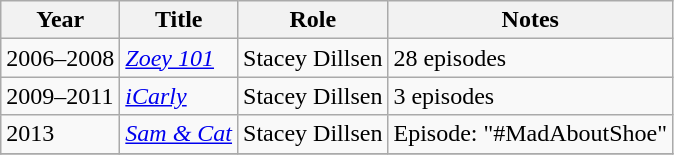<table class="wikitable sortable">
<tr>
<th>Year</th>
<th>Title</th>
<th>Role</th>
<th class="unsortable">Notes</th>
</tr>
<tr>
<td>2006–2008</td>
<td><em><a href='#'>Zoey 101</a></em></td>
<td>Stacey Dillsen</td>
<td>28 episodes</td>
</tr>
<tr>
<td>2009–2011</td>
<td><em><a href='#'>iCarly</a></em></td>
<td>Stacey Dillsen</td>
<td>3 episodes</td>
</tr>
<tr>
<td>2013</td>
<td><em><a href='#'>Sam & Cat</a></em></td>
<td>Stacey Dillsen</td>
<td>Episode: "#MadAboutShoe"</td>
</tr>
<tr>
</tr>
</table>
